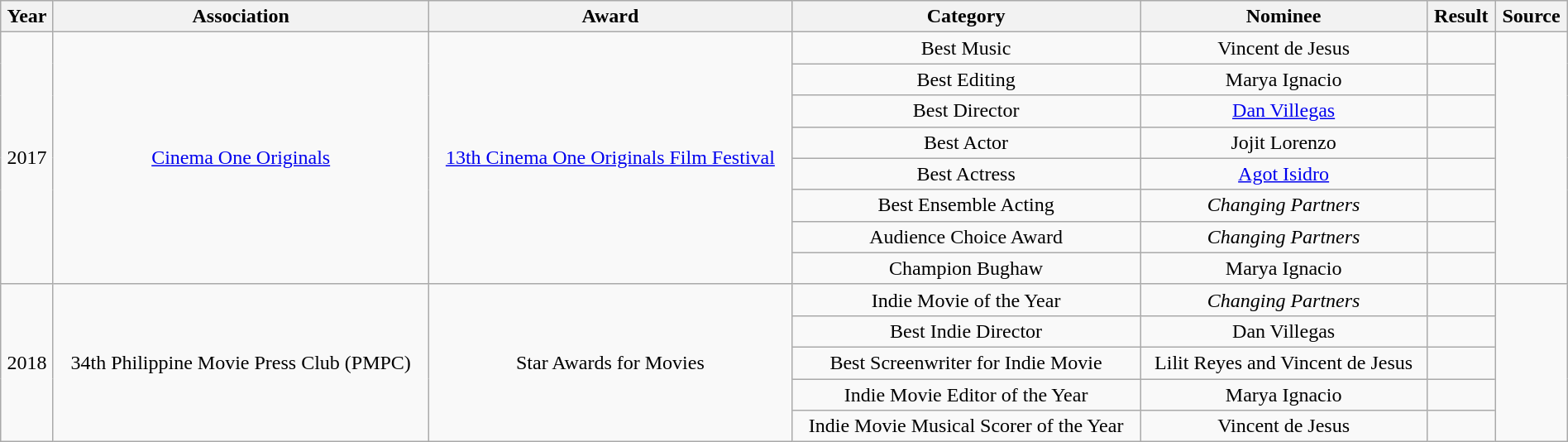<table class="wikitable" style="text-align:center; font-size:100%; line-height:18px;"  width="100%">
<tr>
<th>Year</th>
<th>Association</th>
<th>Award</th>
<th>Category</th>
<th>Nominee</th>
<th>Result</th>
<th>Source</th>
</tr>
<tr>
<td rowspan="8">2017</td>
<td rowspan="8"><a href='#'>Cinema One Originals</a></td>
<td rowspan="8"><a href='#'>13th Cinema One Originals Film Festival</a></td>
<td>Best Music</td>
<td>Vincent de Jesus</td>
<td></td>
<td rowspan="8"></td>
</tr>
<tr>
<td>Best Editing</td>
<td>Marya Ignacio</td>
<td></td>
</tr>
<tr>
<td>Best Director</td>
<td><a href='#'>Dan Villegas</a></td>
<td></td>
</tr>
<tr>
<td>Best Actor</td>
<td>Jojit Lorenzo</td>
<td></td>
</tr>
<tr>
<td>Best Actress</td>
<td><a href='#'>Agot Isidro</a></td>
<td></td>
</tr>
<tr>
<td>Best Ensemble Acting</td>
<td><em>Changing Partners</em></td>
<td></td>
</tr>
<tr>
<td>Audience Choice Award</td>
<td><em>Changing Partners</em></td>
<td></td>
</tr>
<tr>
<td>Champion Bughaw</td>
<td>Marya Ignacio</td>
<td></td>
</tr>
<tr>
<td rowspan="5">2018</td>
<td rowspan="5">34th Philippine Movie Press Club (PMPC)</td>
<td rowspan="5">Star Awards for Movies</td>
<td>Indie Movie of the Year</td>
<td><em>Changing Partners</em></td>
<td></td>
<td rowspan="5"></td>
</tr>
<tr>
<td>Best Indie Director</td>
<td>Dan Villegas</td>
<td></td>
</tr>
<tr>
<td>Best Screenwriter for Indie Movie</td>
<td>Lilit Reyes and Vincent de Jesus</td>
<td></td>
</tr>
<tr>
<td>Indie Movie Editor of the Year</td>
<td>Marya Ignacio</td>
<td></td>
</tr>
<tr>
<td>Indie Movie Musical Scorer of the Year</td>
<td>Vincent de Jesus</td>
<td></td>
</tr>
</table>
